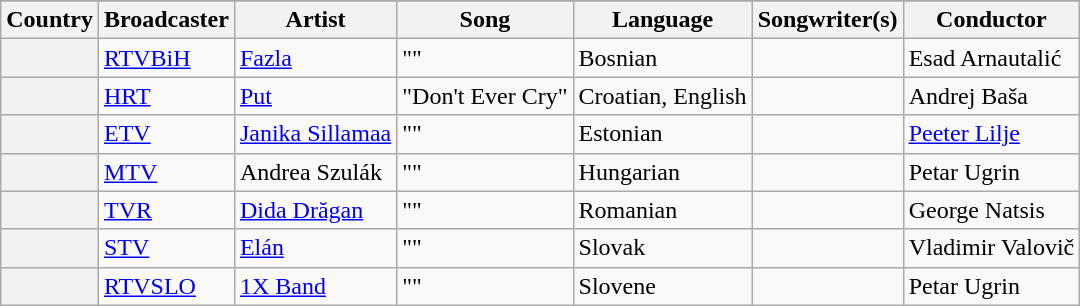<table class="wikitable plainrowheaders">
<tr>
</tr>
<tr>
<th scope="col">Country</th>
<th scope="col">Broadcaster</th>
<th scope="col">Artist</th>
<th scope="col">Song</th>
<th scope="col">Language</th>
<th scope="col">Songwriter(s)</th>
<th scope="col">Conductor</th>
</tr>
<tr>
<th scope="row"></th>
<td><a href='#'>RTVBiH</a></td>
<td><a href='#'>Fazla</a></td>
<td>""</td>
<td>Bosnian</td>
<td></td>
<td>Esad Arnautalić</td>
</tr>
<tr>
<th scope="row"></th>
<td><a href='#'>HRT</a></td>
<td><a href='#'>Put</a></td>
<td>"Don't Ever Cry"</td>
<td>Croatian, English</td>
<td></td>
<td>Andrej Baša</td>
</tr>
<tr>
<th scope="row"></th>
<td><a href='#'>ETV</a></td>
<td><a href='#'>Janika Sillamaa</a></td>
<td>""</td>
<td>Estonian</td>
<td></td>
<td><a href='#'>Peeter Lilje</a></td>
</tr>
<tr>
<th scope="row"></th>
<td><a href='#'>MTV</a></td>
<td>Andrea Szulák</td>
<td>""</td>
<td>Hungarian</td>
<td></td>
<td>Petar Ugrin</td>
</tr>
<tr>
<th scope="row"></th>
<td><a href='#'>TVR</a></td>
<td><a href='#'>Dida Drăgan</a></td>
<td>""</td>
<td>Romanian</td>
<td></td>
<td>George Natsis</td>
</tr>
<tr>
<th scope="row"></th>
<td><a href='#'>STV</a></td>
<td><a href='#'>Elán</a></td>
<td>""</td>
<td>Slovak</td>
<td></td>
<td>Vladimir Valovič</td>
</tr>
<tr>
<th scope="row"></th>
<td><a href='#'>RTVSLO</a></td>
<td><a href='#'>1X Band</a></td>
<td>""</td>
<td>Slovene</td>
<td></td>
<td>Petar Ugrin</td>
</tr>
</table>
